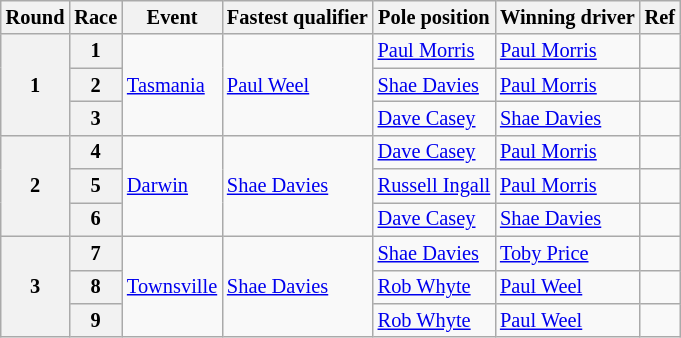<table class="wikitable" style="font-size: 85%;">
<tr>
<th>Round</th>
<th>Race</th>
<th>Event</th>
<th>Fastest qualifier</th>
<th>Pole position</th>
<th>Winning driver</th>
<th>Ref</th>
</tr>
<tr>
<th rowspan=3>1</th>
<th>1</th>
<td rowspan=3><a href='#'>Tasmania</a></td>
<td rowspan=3> <a href='#'>Paul Weel</a></td>
<td> <a href='#'>Paul Morris</a></td>
<td> <a href='#'>Paul Morris</a></td>
<td></td>
</tr>
<tr>
<th>2</th>
<td> <a href='#'>Shae Davies</a></td>
<td> <a href='#'>Paul Morris</a></td>
<td></td>
</tr>
<tr>
<th>3</th>
<td> <a href='#'>Dave Casey</a></td>
<td> <a href='#'>Shae Davies</a></td>
<td></td>
</tr>
<tr>
<th rowspan=3>2</th>
<th>4</th>
<td rowspan=3><a href='#'>Darwin</a></td>
<td rowspan=3> <a href='#'>Shae Davies</a></td>
<td> <a href='#'>Dave Casey</a></td>
<td> <a href='#'>Paul Morris</a></td>
<td></td>
</tr>
<tr>
<th>5</th>
<td> <a href='#'>Russell Ingall</a></td>
<td> <a href='#'>Paul Morris</a></td>
<td></td>
</tr>
<tr>
<th>6</th>
<td> <a href='#'>Dave Casey</a></td>
<td> <a href='#'>Shae Davies</a></td>
<td></td>
</tr>
<tr>
<th rowspan=3>3</th>
<th>7</th>
<td rowspan=3><a href='#'>Townsville</a></td>
<td rowspan=3> <a href='#'>Shae Davies</a></td>
<td> <a href='#'>Shae Davies</a></td>
<td> <a href='#'>Toby Price</a></td>
<td></td>
</tr>
<tr>
<th>8</th>
<td> <a href='#'>Rob Whyte</a></td>
<td> <a href='#'>Paul Weel</a></td>
<td></td>
</tr>
<tr>
<th>9</th>
<td> <a href='#'>Rob Whyte</a></td>
<td> <a href='#'>Paul Weel</a></td>
<td></td>
</tr>
</table>
